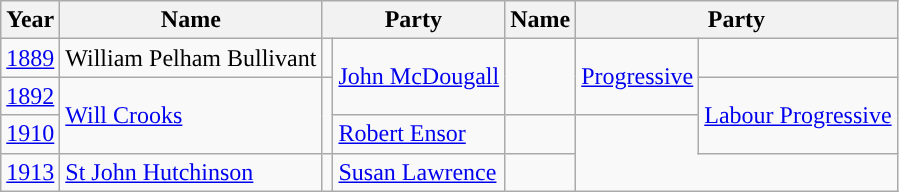<table class="wikitable">
<tr>
<th>Year</th>
<th>Name</th>
<th colspan=2>Party</th>
<th>Name</th>
<th colspan=2>Party</th>
</tr>
<tr>
<td><a href='#'>1889</a></td>
<td>William Pelham Bullivant</td>
<td></td>
<td rowspan=2><a href='#'>John McDougall</a></td>
<td rowspan=2 style="background-color: "></td>
<td rowspan=2><a href='#'>Progressive</a></td>
</tr>
<tr>
<td><a href='#'>1892</a></td>
<td rowspan=2><a href='#'>Will Crooks</a></td>
<td rowspan=2 style="background-color: "></td>
<td rowspan=2><a href='#'>Labour Progressive</a></td>
</tr>
<tr>
<td><a href='#'>1910</a></td>
<td><a href='#'>Robert Ensor</a></td>
<td></td>
</tr>
<tr>
<td><a href='#'>1913</a></td>
<td><a href='#'>St John Hutchinson</a></td>
<td></td>
<td><a href='#'>Susan Lawrence</a></td>
<td></td>
</tr>
</table>
